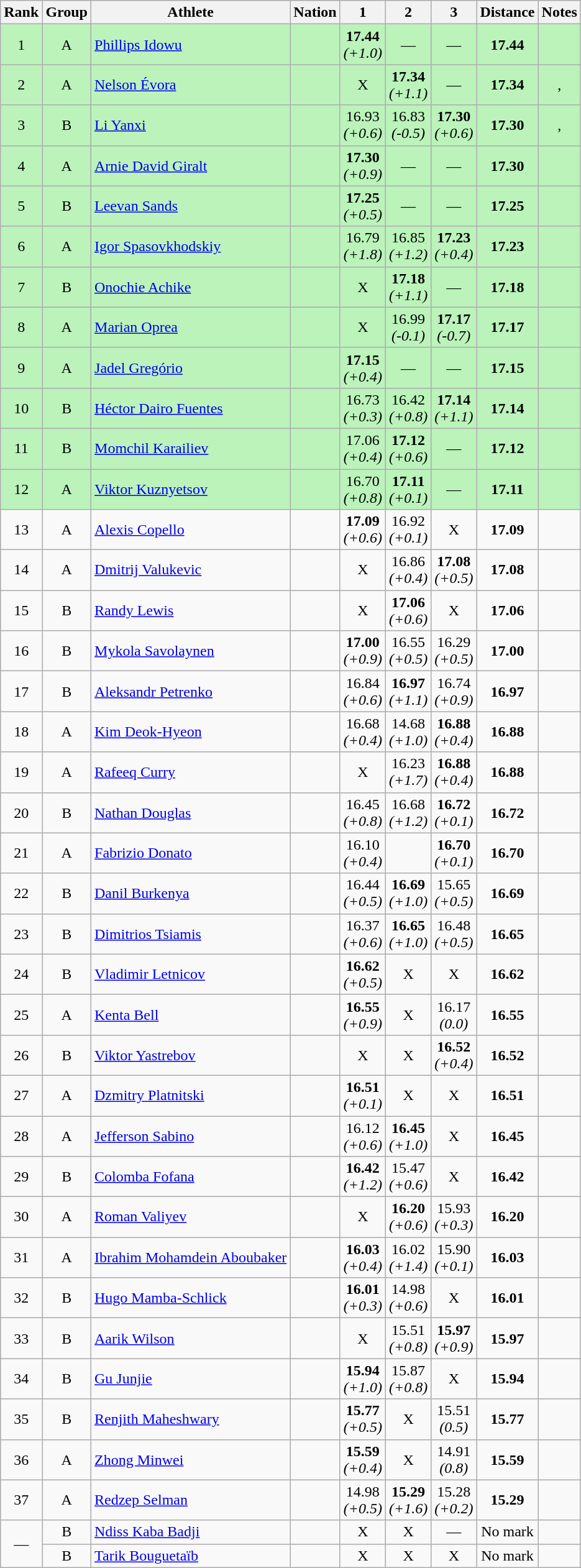<table class="wikitable sortable" style="text-align:center">
<tr>
<th>Rank</th>
<th>Group</th>
<th>Athlete</th>
<th>Nation</th>
<th>1</th>
<th>2</th>
<th>3</th>
<th>Distance</th>
<th>Notes</th>
</tr>
<tr bgcolor=bbf3bb>
<td>1</td>
<td>A</td>
<td align="left"><a href='#'>Phillips Idowu</a></td>
<td align="left"></td>
<td><strong>17.44</strong> <br><em>(+1.0)</em></td>
<td data-sort-value=1.00>—</td>
<td data-sort-value=1.00>—</td>
<td><strong>17.44</strong></td>
<td></td>
</tr>
<tr bgcolor=bbf3bb>
<td>2</td>
<td>A</td>
<td align="left"><a href='#'>Nelson Évora</a></td>
<td align="left"></td>
<td data-sort-value=1.00>X</td>
<td><strong>17.34</strong> <br><em>(+1.1)</em></td>
<td data-sort-value=1.00>—</td>
<td><strong>17.34</strong></td>
<td>, </td>
</tr>
<tr bgcolor=bbf3bb>
<td>3</td>
<td>B</td>
<td align="left"><a href='#'>Li Yanxi</a></td>
<td align="left"></td>
<td>16.93 <br><em>(+0.6)</em></td>
<td>16.83<br><em>(-0.5)</em></td>
<td><strong>17.30</strong> <br><em>(+0.6)</em></td>
<td><strong>17.30</strong></td>
<td>, </td>
</tr>
<tr bgcolor=bbf3bb>
<td>4</td>
<td>A</td>
<td align="left"><a href='#'>Arnie David Giralt</a></td>
<td align="left"></td>
<td><strong>17.30</strong> <br><em>(+0.9)</em></td>
<td data-sort-value=1.00>—</td>
<td data-sort-value=1.00>—</td>
<td><strong>17.30</strong></td>
<td></td>
</tr>
<tr bgcolor=bbf3bb>
<td>5</td>
<td>B</td>
<td align="left"><a href='#'>Leevan Sands</a></td>
<td align="left"></td>
<td><strong>17.25</strong> <br><em>(+0.5)</em></td>
<td data-sort-value=1.00>—</td>
<td data-sort-value=1.00>—</td>
<td><strong>17.25</strong></td>
<td></td>
</tr>
<tr bgcolor=bbf3bb>
<td>6</td>
<td>A</td>
<td align="left"><a href='#'>Igor Spasovkhodskiy</a></td>
<td align="left"></td>
<td>16.79 <br><em>(+1.8)</em></td>
<td>16.85<br><em>(+1.2)</em></td>
<td><strong>17.23</strong> <br><em>(+0.4)</em></td>
<td><strong>17.23</strong></td>
<td></td>
</tr>
<tr bgcolor=bbf3bb>
<td>7</td>
<td>B</td>
<td align="left"><a href='#'>Onochie Achike</a></td>
<td align="left"></td>
<td data-sort-value=1.00>X</td>
<td><strong>17.18</strong> <br><em>(+1.1)</em></td>
<td data-sort-value=1.00>—</td>
<td><strong>17.18</strong></td>
<td></td>
</tr>
<tr bgcolor=bbf3bb>
<td>8</td>
<td>A</td>
<td align="left"><a href='#'>Marian Oprea</a></td>
<td align="left"></td>
<td data-sort-value=1.00>X</td>
<td>16.99<br><em>(-0.1)</em></td>
<td><strong>17.17</strong> <br><em>(-0.7)</em></td>
<td><strong>17.17</strong></td>
<td></td>
</tr>
<tr bgcolor=bbf3bb>
<td>9</td>
<td>A</td>
<td align="left"><a href='#'>Jadel Gregório</a></td>
<td align="left"></td>
<td><strong>17.15</strong> <br><em>(+0.4)</em></td>
<td data-sort-value=1.00>—</td>
<td data-sort-value=1.00>—</td>
<td><strong>17.15</strong></td>
<td></td>
</tr>
<tr bgcolor=bbf3bb>
<td>10</td>
<td>B</td>
<td align="left"><a href='#'>Héctor Dairo Fuentes</a></td>
<td align="left"></td>
<td>16.73 <br><em>(+0.3)</em></td>
<td>16.42<br><em>(+0.8)</em></td>
<td><strong>17.14</strong> <br><em>(+1.1)</em></td>
<td><strong>17.14</strong></td>
<td></td>
</tr>
<tr bgcolor=bbf3bb>
<td>11</td>
<td>B</td>
<td align="left"><a href='#'>Momchil Karailiev</a></td>
<td align="left"></td>
<td>17.06 <br><em>(+0.4)</em></td>
<td><strong>17.12</strong><br><em>(+0.6)</em></td>
<td data-sort-value=1.00>—</td>
<td><strong>17.12</strong></td>
<td></td>
</tr>
<tr bgcolor=bbf3bb>
<td>12</td>
<td>A</td>
<td align="left"><a href='#'>Viktor Kuznyetsov</a></td>
<td align="left"></td>
<td>16.70 <br><em>(+0.8)</em></td>
<td><strong>17.11</strong><br><em>(+0.1)</em></td>
<td data-sort-value=1.00>—</td>
<td><strong>17.11</strong></td>
<td></td>
</tr>
<tr>
<td>13</td>
<td>A</td>
<td align="left"><a href='#'>Alexis Copello</a></td>
<td align="left"></td>
<td><strong>17.09</strong> <br><em>(+0.6)</em></td>
<td>16.92 <br><em>(+0.1)</em></td>
<td data-sort-value=1.00>X</td>
<td><strong>17.09</strong></td>
<td></td>
</tr>
<tr>
<td>14</td>
<td>A</td>
<td align="left"><a href='#'>Dmitrij Valukevic</a></td>
<td align="left"></td>
<td data-sort-value=1.00>X</td>
<td>16.86<br><em>(+0.4)</em></td>
<td><strong>17.08</strong> <br><em>(+0.5)</em></td>
<td><strong>17.08</strong></td>
<td></td>
</tr>
<tr>
<td>15</td>
<td>B</td>
<td align="left"><a href='#'>Randy Lewis</a></td>
<td align="left"></td>
<td data-sort-value=1.00>X</td>
<td><strong>17.06</strong><br><em>(+0.6)</em></td>
<td data-sort-value=1.00>X</td>
<td><strong>17.06</strong></td>
<td></td>
</tr>
<tr>
<td>16</td>
<td>B</td>
<td align="left"><a href='#'>Mykola Savolaynen</a></td>
<td align="left"></td>
<td><strong>17.00</strong> <br><em>(+0.9)</em></td>
<td>16.55<br><em>(+0.5)</em></td>
<td>16.29<br><em>(+0.5)</em></td>
<td><strong>17.00</strong></td>
<td></td>
</tr>
<tr>
<td>17</td>
<td>B</td>
<td align="left"><a href='#'>Aleksandr Petrenko</a></td>
<td align="left"></td>
<td>16.84 <br><em>(+0.6)</em></td>
<td><strong>16.97</strong><br><em>(+1.1)</em></td>
<td>16.74<br><em>(+0.9)</em></td>
<td><strong>16.97</strong></td>
<td></td>
</tr>
<tr>
<td>18</td>
<td>A</td>
<td align="left"><a href='#'>Kim Deok-Hyeon</a></td>
<td align="left"></td>
<td>16.68 <br><em>(+0.4)</em></td>
<td>14.68<br><em>(+1.0)</em></td>
<td><strong>16.88</strong><br><em>(+0.4)</em></td>
<td><strong>16.88</strong></td>
<td></td>
</tr>
<tr>
<td>19</td>
<td>A</td>
<td align="left"><a href='#'>Rafeeq Curry</a></td>
<td align="left"></td>
<td data-sort-value=1.00>X</td>
<td>16.23<br><em>(+1.7)</em></td>
<td><strong>16.88</strong> <br><em>(+0.4)</em></td>
<td><strong>16.88</strong></td>
<td></td>
</tr>
<tr>
<td>20</td>
<td>B</td>
<td align="left"><a href='#'>Nathan Douglas</a></td>
<td align="left"></td>
<td>16.45 <br><em>(+0.8)</em></td>
<td>16.68<br><em>(+1.2)</em></td>
<td><strong>16.72</strong><br><em>(+0.1)</em></td>
<td><strong>16.72</strong></td>
<td></td>
</tr>
<tr>
<td>21</td>
<td>A</td>
<td align="left"><a href='#'>Fabrizio Donato</a></td>
<td align="left"></td>
<td>16.10 <br><em>(+0.4)</em></td>
<td></td>
<td><strong>16.70</strong><br><em>(+0.1)</em></td>
<td><strong>16.70</strong></td>
<td></td>
</tr>
<tr>
<td>22</td>
<td>B</td>
<td align="left"><a href='#'>Danil Burkenya</a></td>
<td align="left"></td>
<td>16.44 <br><em>(+0.5)</em></td>
<td><strong>16.69</strong><br><em>(+1.0)</em></td>
<td>15.65<br><em>(+0.5)</em></td>
<td><strong>16.69</strong></td>
<td></td>
</tr>
<tr>
<td>23</td>
<td>B</td>
<td align="left"><a href='#'>Dimitrios Tsiamis</a></td>
<td align="left"></td>
<td>16.37 <br><em>(+0.6)</em></td>
<td><strong>16.65</strong><br><em>(+1.0)</em></td>
<td>16.48<br><em>(+0.5)</em></td>
<td><strong>16.65</strong></td>
<td></td>
</tr>
<tr>
<td>24</td>
<td>B</td>
<td align="left"><a href='#'>Vladimir Letnicov</a></td>
<td align="left"></td>
<td><strong>16.62</strong> <br><em>(+0.5)</em></td>
<td data-sort-value=1.00>X</td>
<td data-sort-value=1.00>X</td>
<td><strong>16.62</strong></td>
<td></td>
</tr>
<tr>
<td>25</td>
<td>A</td>
<td align="left"><a href='#'>Kenta Bell</a></td>
<td align="left"></td>
<td><strong>16.55</strong> <br><em>(+0.9)</em></td>
<td data-sort-value=1.00>X</td>
<td>16.17<br><em>(0.0)</em></td>
<td><strong>16.55</strong></td>
<td></td>
</tr>
<tr>
<td>26</td>
<td>B</td>
<td align="left"><a href='#'>Viktor Yastrebov</a></td>
<td align="left"></td>
<td data-sort-value=1.00>X</td>
<td data-sort-value=1.00>X</td>
<td><strong>16.52</strong> <br><em>(+0.4)</em></td>
<td><strong>16.52</strong></td>
<td></td>
</tr>
<tr>
<td>27</td>
<td>A</td>
<td align="left"><a href='#'>Dzmitry Platnitski</a></td>
<td align="left"></td>
<td><strong>16.51</strong> <br><em>(+0.1)</em></td>
<td data-sort-value=1.00>X</td>
<td data-sort-value=1.00>X</td>
<td><strong>16.51</strong></td>
<td></td>
</tr>
<tr>
<td>28</td>
<td>A</td>
<td align="left"><a href='#'>Jefferson Sabino</a></td>
<td align="left"></td>
<td>16.12 <br><em>(+0.6)</em></td>
<td><strong>16.45</strong> <br><em>(+1.0)</em></td>
<td data-sort-value=1.00>X</td>
<td><strong>16.45</strong></td>
<td></td>
</tr>
<tr>
<td>29</td>
<td>B</td>
<td align="left"><a href='#'>Colomba Fofana</a></td>
<td align="left"></td>
<td><strong>16.42</strong> <br><em>(+1.2)</em></td>
<td>15.47<br><em>(+0.6)</em></td>
<td data-sort-value=1.00>X</td>
<td><strong>16.42</strong></td>
<td></td>
</tr>
<tr>
<td>30</td>
<td>A</td>
<td align="left"><a href='#'>Roman Valiyev</a></td>
<td align="left"></td>
<td data-sort-value=1.00>X</td>
<td><strong>16.20</strong><br><em>(+0.6)</em></td>
<td>15.93 <br><em>(+0.3)</em></td>
<td><strong>16.20</strong></td>
<td></td>
</tr>
<tr>
<td>31</td>
<td>A</td>
<td align="left"><a href='#'>Ibrahim Mohamdein Aboubaker</a></td>
<td align="left"></td>
<td><strong>16.03</strong> <br><em>(+0.4)</em></td>
<td>16.02 <br><em>(+1.4)</em></td>
<td>15.90<br><em>(+0.1)</em></td>
<td><strong>16.03</strong></td>
<td></td>
</tr>
<tr>
<td>32</td>
<td>B</td>
<td align="left"><a href='#'>Hugo Mamba-Schlick</a></td>
<td align="left"></td>
<td><strong>16.01</strong> <br><em>(+0.3)</em></td>
<td>14.98<br><em>(+0.6)</em></td>
<td data-sort-value=1.00>X</td>
<td><strong>16.01</strong></td>
<td></td>
</tr>
<tr>
<td>33</td>
<td>B</td>
<td align="left"><a href='#'>Aarik Wilson</a></td>
<td align="left"></td>
<td data-sort-value=1.00>X</td>
<td>15.51<br><em>(+0.8)</em></td>
<td><strong>15.97</strong> <br><em>(+0.9)</em></td>
<td><strong>15.97</strong></td>
<td></td>
</tr>
<tr>
<td>34</td>
<td>B</td>
<td align="left"><a href='#'>Gu Junjie</a></td>
<td align="left"></td>
<td><strong>15.94</strong> <br><em>(+1.0)</em></td>
<td>15.87<br><em>(+0.8)</em></td>
<td data-sort-value=1.00>X</td>
<td><strong>15.94</strong></td>
<td></td>
</tr>
<tr>
<td>35</td>
<td>B</td>
<td align="left"><a href='#'>Renjith Maheshwary</a></td>
<td align="left"></td>
<td><strong>15.77</strong> <br><em>(+0.5)</em></td>
<td data-sort-value=1.00>X</td>
<td>15.51<br><em>(0.5)</em></td>
<td><strong>15.77</strong></td>
<td></td>
</tr>
<tr>
<td>36</td>
<td>A</td>
<td align="left"><a href='#'>Zhong Minwei</a></td>
<td align="left"></td>
<td><strong>15.59</strong> <br><em>(+0.4)</em></td>
<td data-sort-value=1.00>X</td>
<td>14.91<br><em>(0.8)</em></td>
<td><strong>15.59</strong></td>
<td></td>
</tr>
<tr>
<td>37</td>
<td>A</td>
<td align="left"><a href='#'>Redzep Selman</a></td>
<td align="left"></td>
<td>14.98 <br><em>(+0.5)</em></td>
<td><strong>15.29</strong> <br><em>(+1.6)</em></td>
<td>15.28<br><em>(+0.2)</em></td>
<td><strong>15.29</strong></td>
<td></td>
</tr>
<tr>
<td rowspan=2 data-sort-value=38>—</td>
<td>B</td>
<td align="left"><a href='#'>Ndiss Kaba Badji</a></td>
<td align="left"></td>
<td data-sort-value=1.00>X</td>
<td data-sort-value=1.00>X</td>
<td data-sort-value=1.00>—</td>
<td data-sort-value=1.00>No mark</td>
<td></td>
</tr>
<tr>
<td>B</td>
<td align="left"><a href='#'>Tarik Bouguetaïb</a></td>
<td align="left"></td>
<td data-sort-value=1.00>X</td>
<td data-sort-value=1.00>X</td>
<td data-sort-value=1.00>X</td>
<td data-sort-value=1.00>No mark</td>
<td></td>
</tr>
</table>
